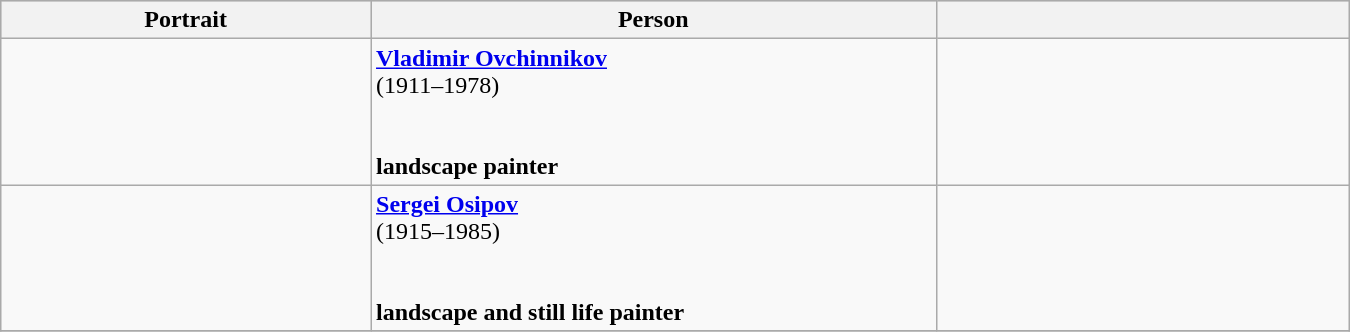<table class="wikitable" width=900pt>
<tr bgcolor="#cccccc">
<th width=17%>Portrait</th>
<th width=26%>Person</th>
<th width=19%></th>
</tr>
<tr>
<td align=center></td>
<td><strong><a href='#'>Vladimir Ovchinnikov</a></strong> <br>(1911–1978)<br><br> <br><strong>landscape painter</strong></td>
<td align=center></td>
</tr>
<tr>
<td align=center></td>
<td><strong><a href='#'>Sergei Osipov</a></strong> <br>(1915–1985)<br><br> <br><strong>landscape and still life painter</strong></td>
<td align=center></td>
</tr>
<tr>
</tr>
</table>
